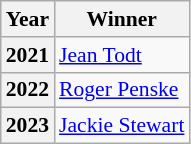<table class="wikitable" style="font-size: 90%;">
<tr>
<th>Year</th>
<th>Winner</th>
</tr>
<tr>
<th>2021</th>
<td><a href='#'>Jean Todt</a></td>
</tr>
<tr>
<th>2022</th>
<td><a href='#'>Roger Penske</a></td>
</tr>
<tr>
<th>2023</th>
<td><a href='#'>Jackie Stewart</a></td>
</tr>
</table>
